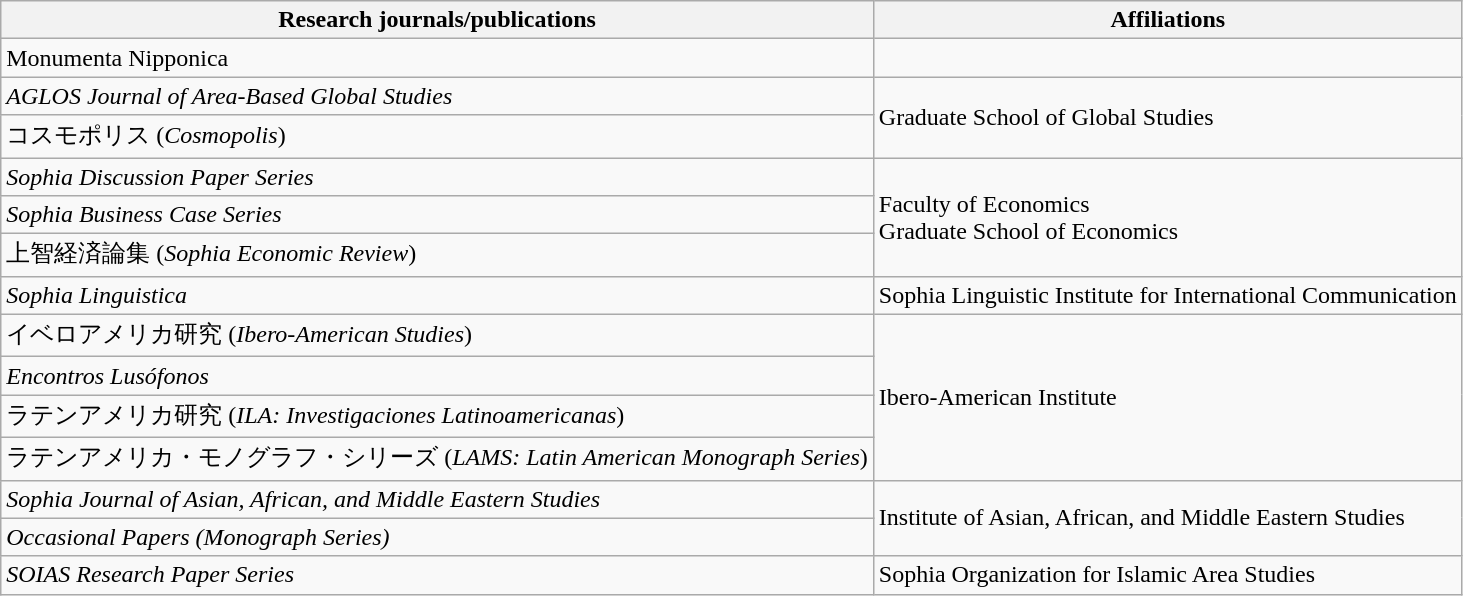<table class="wikitable">
<tr>
<th>Research journals/publications</th>
<th>Affiliations</th>
</tr>
<tr>
<td>Monumenta Nipponica </td>
<td></td>
</tr>
<tr>
<td><em>AGLOS Journal of Area-Based Global Studies  </em></td>
<td rowspan="2">Graduate School of Global Studies</td>
</tr>
<tr>
<td>コスモポリス (<em>Cosmopolis</em>) </td>
</tr>
<tr>
<td><em>Sophia Discussion Paper Series  </em></td>
<td rowspan="3">Faculty of Economics<br>Graduate School of Economics</td>
</tr>
<tr>
<td><em>Sophia Business Case Series  </em></td>
</tr>
<tr>
<td>上智経済論集 (<em>Sophia Economic Review</em>) </td>
</tr>
<tr>
<td><em>Sophia Linguistica </em></td>
<td>Sophia Linguistic Institute for International Communication</td>
</tr>
<tr>
<td>イベロアメリカ研究 (<em>Ibero-American Studies</em>) </td>
<td rowspan="4">Ibero-American Institute</td>
</tr>
<tr>
<td><em>Encontros Lusófonos </em></td>
</tr>
<tr>
<td>ラテンアメリカ研究 (<em>ILA: Investigaciones Latinoamericanas</em>) </td>
</tr>
<tr>
<td>ラテンアメリカ・モノグラフ・シリーズ (<em>LAMS: Latin American Monograph Series</em>) </td>
</tr>
<tr>
<td><em>Sophia Journal of Asian, African, and Middle Eastern Studies </em></td>
<td rowspan="2">Institute of Asian, African, and Middle Eastern Studies</td>
</tr>
<tr>
<td><em>Occasional Papers (Monograph Series) </em></td>
</tr>
<tr>
<td><em>SOIAS Research Paper Series </em></td>
<td>Sophia Organization for Islamic Area Studies</td>
</tr>
</table>
